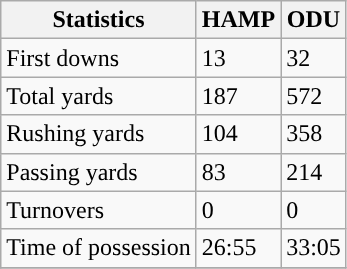<table class="wikitable" style="float: left;">
<tr>
<th>Statistics</th>
<th>HAMP</th>
<th>ODU</th>
</tr>
<tr>
<td>First downs</td>
<td>13</td>
<td>32</td>
</tr>
<tr>
<td>Total yards</td>
<td>187</td>
<td>572</td>
</tr>
<tr>
<td>Rushing yards</td>
<td>104</td>
<td>358</td>
</tr>
<tr>
<td>Passing yards</td>
<td>83</td>
<td>214</td>
</tr>
<tr>
<td>Turnovers</td>
<td>0</td>
<td>0</td>
</tr>
<tr>
<td>Time of possession</td>
<td>26:55</td>
<td>33:05</td>
</tr>
<tr>
</tr>
</table>
